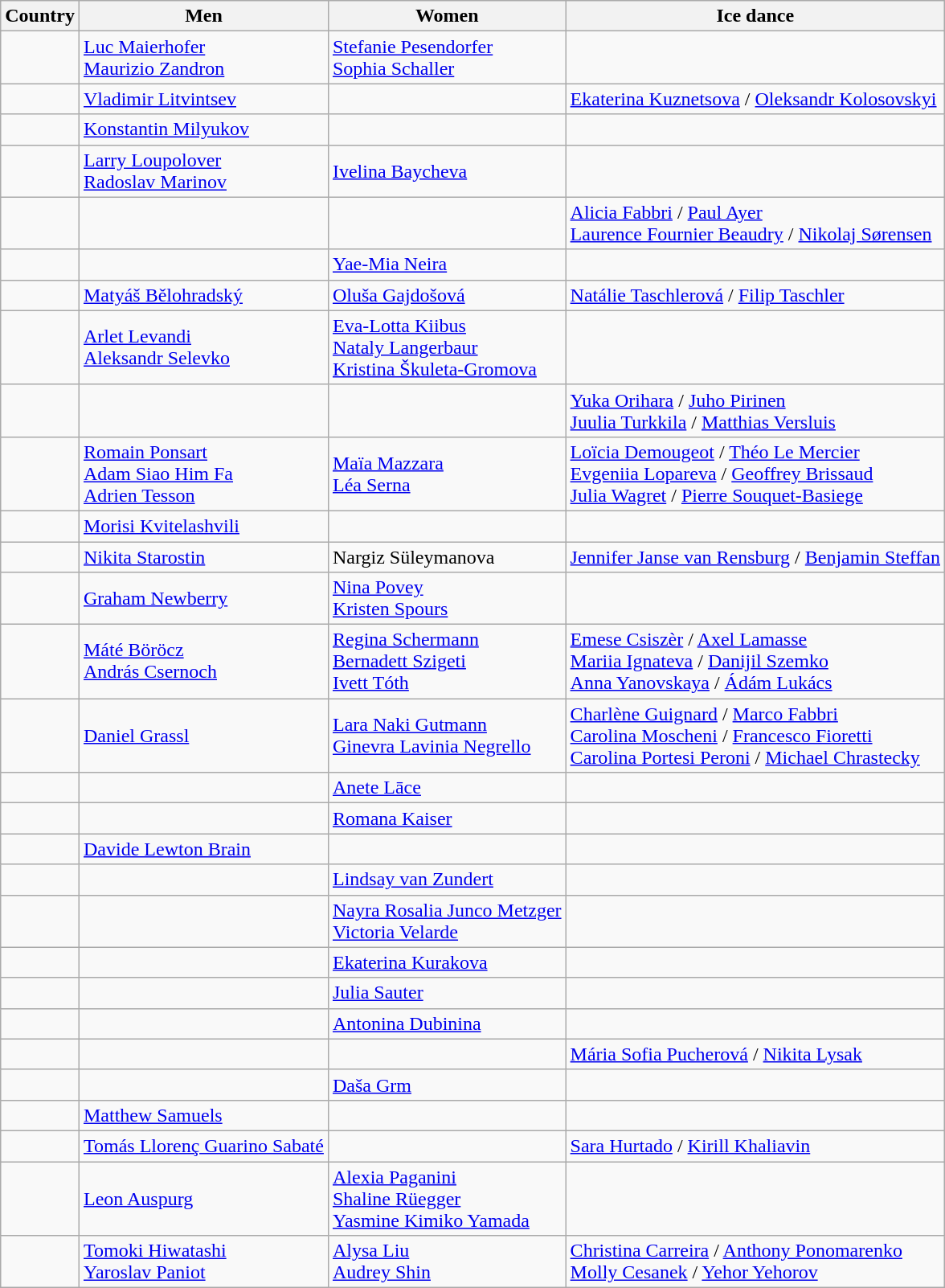<table class="wikitable">
<tr>
<th>Country</th>
<th>Men</th>
<th>Women</th>
<th>Ice dance</th>
</tr>
<tr>
<td></td>
<td><a href='#'>Luc Maierhofer</a><br><a href='#'>Maurizio Zandron</a></td>
<td><a href='#'>Stefanie Pesendorfer</a><br><a href='#'>Sophia Schaller</a></td>
<td></td>
</tr>
<tr>
<td></td>
<td><a href='#'>Vladimir Litvintsev</a></td>
<td></td>
<td><a href='#'>Ekaterina Kuznetsova</a> / <a href='#'>Oleksandr Kolosovskyi</a></td>
</tr>
<tr>
<td></td>
<td><a href='#'>Konstantin Milyukov</a></td>
<td></td>
<td></td>
</tr>
<tr>
<td></td>
<td><a href='#'>Larry Loupolover</a><br><a href='#'>Radoslav Marinov</a></td>
<td><a href='#'>Ivelina Baycheva</a></td>
<td></td>
</tr>
<tr>
<td></td>
<td></td>
<td></td>
<td><a href='#'>Alicia Fabbri</a> / <a href='#'>Paul Ayer</a><br><a href='#'>Laurence Fournier Beaudry</a> / <a href='#'>Nikolaj Sørensen</a></td>
</tr>
<tr>
<td></td>
<td></td>
<td><a href='#'>Yae-Mia Neira</a></td>
<td></td>
</tr>
<tr>
<td></td>
<td><a href='#'>Matyáš Bělohradský</a></td>
<td><a href='#'>Oluša Gajdošová</a></td>
<td><a href='#'>Natálie Taschlerová</a> / <a href='#'>Filip Taschler</a></td>
</tr>
<tr>
<td></td>
<td><a href='#'>Arlet Levandi</a><br><a href='#'>Aleksandr Selevko</a></td>
<td><a href='#'>Eva-Lotta Kiibus</a><br><a href='#'>Nataly Langerbaur</a><br><a href='#'>Kristina Škuleta-Gromova</a></td>
<td></td>
</tr>
<tr>
<td></td>
<td></td>
<td></td>
<td><a href='#'>Yuka Orihara</a> / <a href='#'>Juho Pirinen</a><br><a href='#'>Juulia Turkkila</a> / <a href='#'>Matthias Versluis</a></td>
</tr>
<tr>
<td></td>
<td><a href='#'>Romain Ponsart</a><br><a href='#'>Adam Siao Him Fa</a><br><a href='#'>Adrien Tesson</a></td>
<td><a href='#'>Maïa Mazzara</a><br><a href='#'>Léa Serna</a></td>
<td><a href='#'>Loïcia Demougeot</a> / <a href='#'>Théo Le Mercier</a><br><a href='#'>Evgeniia Lopareva</a> / <a href='#'>Geoffrey Brissaud</a><br><a href='#'>Julia Wagret</a> / <a href='#'>Pierre Souquet-Basiege</a></td>
</tr>
<tr>
<td></td>
<td><a href='#'>Morisi Kvitelashvili</a></td>
<td></td>
<td></td>
</tr>
<tr>
<td></td>
<td><a href='#'>Nikita Starostin</a></td>
<td>Nargiz Süleymanova</td>
<td><a href='#'>Jennifer Janse van Rensburg</a> / <a href='#'>Benjamin Steffan</a></td>
</tr>
<tr>
<td></td>
<td><a href='#'>Graham Newberry</a></td>
<td><a href='#'>Nina Povey</a><br><a href='#'>Kristen Spours</a></td>
<td></td>
</tr>
<tr>
<td></td>
<td><a href='#'>Máté Böröcz</a><br><a href='#'>András Csernoch</a></td>
<td><a href='#'>Regina Schermann</a><br><a href='#'>Bernadett Szigeti</a><br><a href='#'>Ivett Tóth</a></td>
<td><a href='#'>Emese Csiszèr</a> / <a href='#'>Axel Lamasse</a><br><a href='#'>Mariia Ignateva</a> / <a href='#'>Danijil Szemko</a><br><a href='#'>Anna Yanovskaya</a> / <a href='#'>Ádám Lukács</a></td>
</tr>
<tr>
<td></td>
<td><a href='#'>Daniel Grassl</a></td>
<td><a href='#'>Lara Naki Gutmann</a><br><a href='#'>Ginevra Lavinia Negrello</a></td>
<td><a href='#'>Charlène Guignard</a> / <a href='#'>Marco Fabbri</a><br><a href='#'>Carolina Moscheni</a> / <a href='#'>Francesco Fioretti</a><br><a href='#'>Carolina Portesi Peroni</a> / <a href='#'>Michael Chrastecky</a></td>
</tr>
<tr>
<td></td>
<td></td>
<td><a href='#'>Anete Lāce</a></td>
<td></td>
</tr>
<tr>
<td></td>
<td></td>
<td><a href='#'>Romana Kaiser</a></td>
<td></td>
</tr>
<tr>
<td></td>
<td><a href='#'>Davide Lewton Brain</a></td>
<td></td>
<td></td>
</tr>
<tr>
<td></td>
<td></td>
<td><a href='#'>Lindsay van Zundert</a></td>
<td></td>
</tr>
<tr>
<td></td>
<td></td>
<td><a href='#'>Nayra Rosalia Junco Metzger</a><br><a href='#'>Victoria Velarde</a></td>
<td></td>
</tr>
<tr>
<td></td>
<td></td>
<td><a href='#'>Ekaterina Kurakova</a></td>
<td></td>
</tr>
<tr>
<td></td>
<td></td>
<td><a href='#'>Julia Sauter</a></td>
<td></td>
</tr>
<tr>
<td></td>
<td></td>
<td><a href='#'>Antonina Dubinina</a></td>
<td></td>
</tr>
<tr>
<td></td>
<td></td>
<td></td>
<td><a href='#'>Mária Sofia Pucherová</a> / <a href='#'>Nikita Lysak</a></td>
</tr>
<tr>
<td></td>
<td></td>
<td><a href='#'>Daša Grm</a></td>
<td></td>
</tr>
<tr>
<td></td>
<td><a href='#'>Matthew Samuels</a></td>
<td></td>
<td></td>
</tr>
<tr>
<td></td>
<td><a href='#'>Tomás Llorenç Guarino Sabaté</a></td>
<td></td>
<td><a href='#'>Sara Hurtado</a> / <a href='#'>Kirill Khaliavin</a></td>
</tr>
<tr>
<td></td>
<td><a href='#'>Leon Auspurg</a></td>
<td><a href='#'>Alexia Paganini</a><br><a href='#'>Shaline Rüegger</a><br><a href='#'>Yasmine Kimiko Yamada</a></td>
<td></td>
</tr>
<tr>
<td></td>
<td><a href='#'>Tomoki Hiwatashi</a><br><a href='#'>Yaroslav Paniot</a></td>
<td><a href='#'>Alysa Liu</a><br><a href='#'>Audrey Shin</a></td>
<td><a href='#'>Christina Carreira</a> / <a href='#'>Anthony Ponomarenko</a><br><a href='#'>Molly Cesanek</a> / <a href='#'>Yehor Yehorov</a></td>
</tr>
</table>
